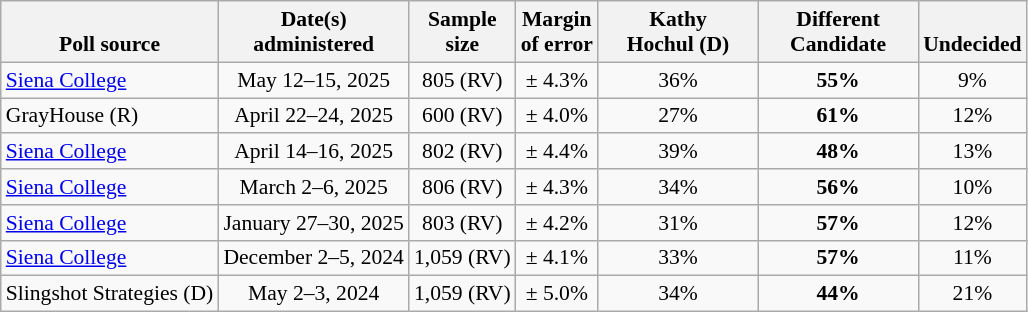<table class="wikitable" style="font-size:90%;text-align:center;">
<tr valign=bottom>
<th>Poll source</th>
<th>Date(s)<br>administered</th>
<th>Sample<br>size</th>
<th>Margin<br>of error</th>
<th style="width:100px;">Kathy<br>Hochul (D)</th>
<th style="width:100px;">Different<br>Candidate</th>
<th>Undecided</th>
</tr>
<tr>
<td style="text-align:left;"><a href='#'>Siena College</a></td>
<td>May 12–15, 2025</td>
<td>805 (RV)</td>
<td>± 4.3%</td>
<td>36%</td>
<td><strong>55%</strong></td>
<td>9%</td>
</tr>
<tr>
<td style="text-align:left;">GrayHouse (R)</td>
<td>April 22–24, 2025</td>
<td>600 (RV)</td>
<td>± 4.0%</td>
<td>27%</td>
<td><strong>61%</strong></td>
<td>12%</td>
</tr>
<tr>
<td style="text-align:left;"><a href='#'>Siena College</a></td>
<td>April 14–16, 2025</td>
<td>802 (RV)</td>
<td>± 4.4%</td>
<td>39%</td>
<td><strong>48%</strong></td>
<td>13%</td>
</tr>
<tr>
<td style="text-align:left;"><a href='#'>Siena College</a></td>
<td>March 2–6, 2025</td>
<td>806 (RV)</td>
<td>± 4.3%</td>
<td>34%</td>
<td><strong>56%</strong></td>
<td>10%</td>
</tr>
<tr>
<td style="text-align:left;"><a href='#'>Siena College</a></td>
<td>January 27–30, 2025</td>
<td>803 (RV)</td>
<td>± 4.2%</td>
<td>31%</td>
<td><strong>57%</strong></td>
<td>12%</td>
</tr>
<tr>
<td style="text-align:left;"><a href='#'>Siena College</a></td>
<td>December 2–5, 2024</td>
<td>1,059 (RV)</td>
<td>± 4.1%</td>
<td>33%</td>
<td><strong>57%</strong></td>
<td>11%</td>
</tr>
<tr>
<td style="text-align:left;">Slingshot Strategies (D)</td>
<td>May 2–3, 2024</td>
<td>1,059 (RV)</td>
<td>± 5.0%</td>
<td>34%</td>
<td><strong>44%</strong></td>
<td>21%</td>
</tr>
</table>
